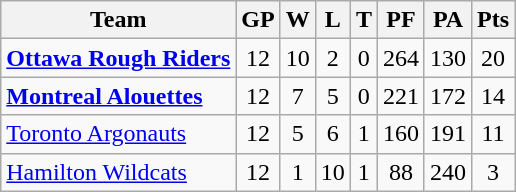<table class="wikitable">
<tr>
<th>Team</th>
<th>GP</th>
<th>W</th>
<th>L</th>
<th>T</th>
<th>PF</th>
<th>PA</th>
<th>Pts</th>
</tr>
<tr align="center">
<td align="left"><strong><a href='#'>Ottawa Rough Riders</a></strong></td>
<td>12</td>
<td>10</td>
<td>2</td>
<td>0</td>
<td>264</td>
<td>130</td>
<td>20</td>
</tr>
<tr align="center">
<td align="left"><strong><a href='#'>Montreal Alouettes</a></strong></td>
<td>12</td>
<td>7</td>
<td>5</td>
<td>0</td>
<td>221</td>
<td>172</td>
<td>14</td>
</tr>
<tr align="center">
<td align="left"><a href='#'>Toronto Argonauts</a></td>
<td>12</td>
<td>5</td>
<td>6</td>
<td>1</td>
<td>160</td>
<td>191</td>
<td>11</td>
</tr>
<tr align="center">
<td align="left"><a href='#'>Hamilton Wildcats</a></td>
<td>12</td>
<td>1</td>
<td>10</td>
<td>1</td>
<td>88</td>
<td>240</td>
<td>3</td>
</tr>
</table>
